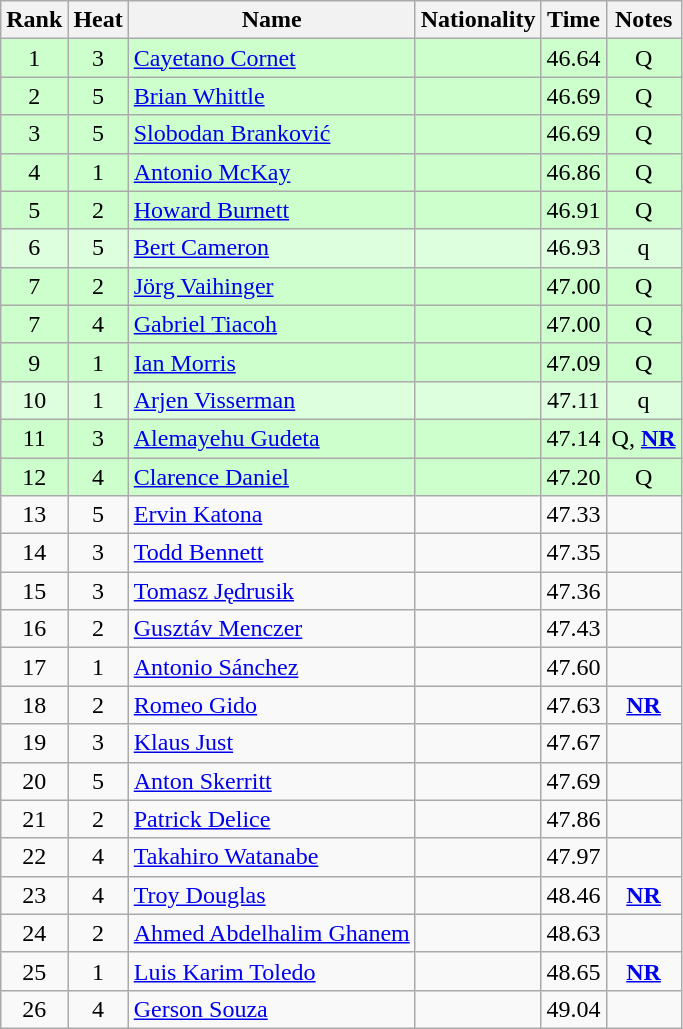<table class="wikitable sortable" style="text-align:center">
<tr>
<th>Rank</th>
<th>Heat</th>
<th>Name</th>
<th>Nationality</th>
<th>Time</th>
<th>Notes</th>
</tr>
<tr bgcolor=ccffcc>
<td>1</td>
<td>3</td>
<td align="left"><a href='#'>Cayetano Cornet</a></td>
<td align=left></td>
<td>46.64</td>
<td>Q</td>
</tr>
<tr bgcolor=ccffcc>
<td>2</td>
<td>5</td>
<td align="left"><a href='#'>Brian Whittle</a></td>
<td align=left></td>
<td>46.69</td>
<td>Q</td>
</tr>
<tr bgcolor=ccffcc>
<td>3</td>
<td>5</td>
<td align="left"><a href='#'>Slobodan Branković</a></td>
<td align=left></td>
<td>46.69</td>
<td>Q</td>
</tr>
<tr bgcolor=ccffcc>
<td>4</td>
<td>1</td>
<td align="left"><a href='#'>Antonio McKay</a></td>
<td align=left></td>
<td>46.86</td>
<td>Q</td>
</tr>
<tr bgcolor=ccffcc>
<td>5</td>
<td>2</td>
<td align="left"><a href='#'>Howard Burnett</a></td>
<td align=left></td>
<td>46.91</td>
<td>Q</td>
</tr>
<tr bgcolor=ddffdd>
<td>6</td>
<td>5</td>
<td align="left"><a href='#'>Bert Cameron</a></td>
<td align=left></td>
<td>46.93</td>
<td>q</td>
</tr>
<tr bgcolor=ccffcc>
<td>7</td>
<td>2</td>
<td align="left"><a href='#'>Jörg Vaihinger</a></td>
<td align=left></td>
<td>47.00</td>
<td>Q</td>
</tr>
<tr bgcolor=ccffcc>
<td>7</td>
<td>4</td>
<td align="left"><a href='#'>Gabriel Tiacoh</a></td>
<td align=left></td>
<td>47.00</td>
<td>Q</td>
</tr>
<tr bgcolor=ccffcc>
<td>9</td>
<td>1</td>
<td align="left"><a href='#'>Ian Morris</a></td>
<td align=left></td>
<td>47.09</td>
<td>Q</td>
</tr>
<tr bgcolor=ddffdd>
<td>10</td>
<td>1</td>
<td align="left"><a href='#'>Arjen Visserman</a></td>
<td align=left></td>
<td>47.11</td>
<td>q</td>
</tr>
<tr bgcolor=ccffcc>
<td>11</td>
<td>3</td>
<td align="left"><a href='#'>Alemayehu Gudeta</a></td>
<td align=left></td>
<td>47.14</td>
<td>Q, <strong><a href='#'>NR</a></strong></td>
</tr>
<tr bgcolor=ccffcc>
<td>12</td>
<td>4</td>
<td align="left"><a href='#'>Clarence Daniel</a></td>
<td align=left></td>
<td>47.20</td>
<td>Q</td>
</tr>
<tr>
<td>13</td>
<td>5</td>
<td align="left"><a href='#'>Ervin Katona</a></td>
<td align=left></td>
<td>47.33</td>
<td></td>
</tr>
<tr>
<td>14</td>
<td>3</td>
<td align="left"><a href='#'>Todd Bennett</a></td>
<td align=left></td>
<td>47.35</td>
<td></td>
</tr>
<tr>
<td>15</td>
<td>3</td>
<td align="left"><a href='#'>Tomasz Jędrusik</a></td>
<td align=left></td>
<td>47.36</td>
<td></td>
</tr>
<tr>
<td>16</td>
<td>2</td>
<td align="left"><a href='#'>Gusztáv Menczer</a></td>
<td align=left></td>
<td>47.43</td>
<td></td>
</tr>
<tr>
<td>17</td>
<td>1</td>
<td align="left"><a href='#'>Antonio Sánchez</a></td>
<td align=left></td>
<td>47.60</td>
<td></td>
</tr>
<tr>
<td>18</td>
<td>2</td>
<td align="left"><a href='#'>Romeo Gido</a></td>
<td align=left></td>
<td>47.63</td>
<td><strong><a href='#'>NR</a></strong></td>
</tr>
<tr>
<td>19</td>
<td>3</td>
<td align="left"><a href='#'>Klaus Just</a></td>
<td align=left></td>
<td>47.67</td>
<td></td>
</tr>
<tr>
<td>20</td>
<td>5</td>
<td align="left"><a href='#'>Anton Skerritt</a></td>
<td align=left></td>
<td>47.69</td>
<td></td>
</tr>
<tr>
<td>21</td>
<td>2</td>
<td align="left"><a href='#'>Patrick Delice</a></td>
<td align=left></td>
<td>47.86</td>
<td></td>
</tr>
<tr>
<td>22</td>
<td>4</td>
<td align="left"><a href='#'>Takahiro Watanabe</a></td>
<td align=left></td>
<td>47.97</td>
<td></td>
</tr>
<tr>
<td>23</td>
<td>4</td>
<td align="left"><a href='#'>Troy Douglas</a></td>
<td align=left></td>
<td>48.46</td>
<td><strong><a href='#'>NR</a></strong></td>
</tr>
<tr>
<td>24</td>
<td>2</td>
<td align="left"><a href='#'>Ahmed Abdelhalim Ghanem</a></td>
<td align=left></td>
<td>48.63</td>
<td></td>
</tr>
<tr>
<td>25</td>
<td>1</td>
<td align="left"><a href='#'>Luis Karim Toledo</a></td>
<td align=left></td>
<td>48.65</td>
<td><strong><a href='#'>NR</a></strong></td>
</tr>
<tr>
<td>26</td>
<td>4</td>
<td align="left"><a href='#'>Gerson Souza</a></td>
<td align=left></td>
<td>49.04</td>
<td></td>
</tr>
</table>
